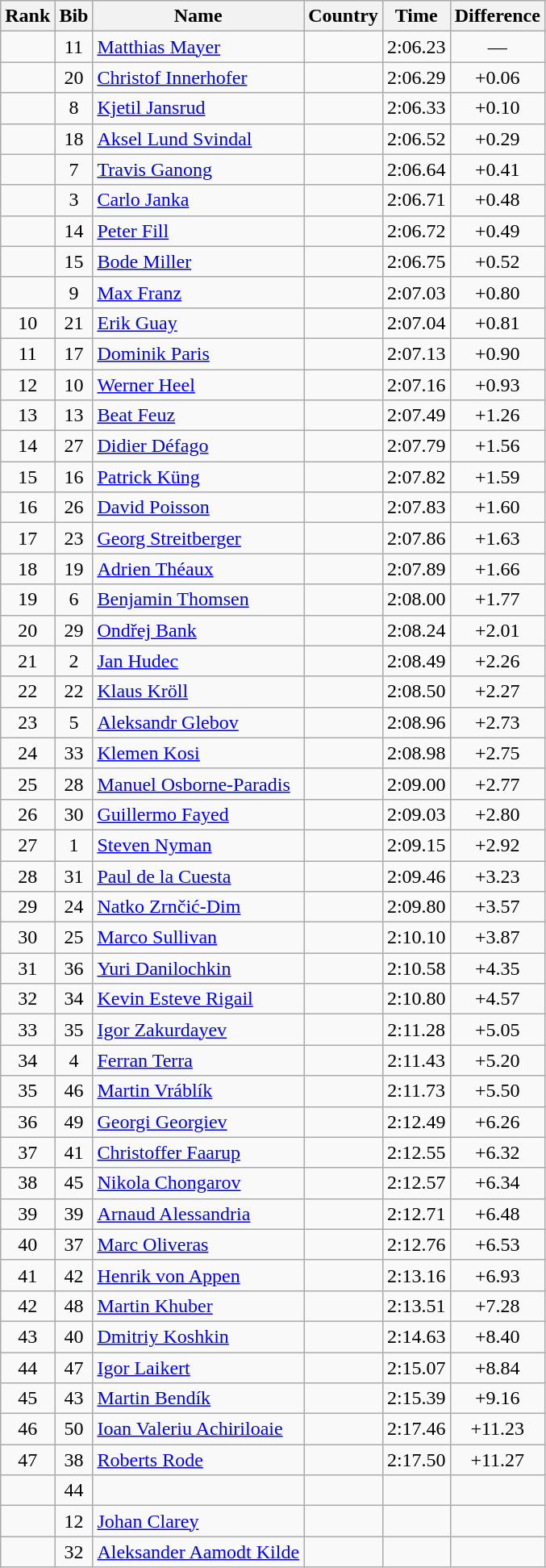<table class="wikitable sortable" style="text-align:center">
<tr>
<th>Rank</th>
<th>Bib</th>
<th>Name</th>
<th>Country</th>
<th>Time</th>
<th>Difference</th>
</tr>
<tr>
<td></td>
<td>11</td>
<td align=left><a href='#'>Matthias Mayer</a></td>
<td align=left></td>
<td>2:06.23</td>
<td>—</td>
</tr>
<tr>
<td></td>
<td>20</td>
<td align=left><a href='#'>Christof Innerhofer</a></td>
<td align=left></td>
<td>2:06.29</td>
<td>+0.06</td>
</tr>
<tr>
<td></td>
<td>8</td>
<td align=left><a href='#'>Kjetil Jansrud</a></td>
<td align=left></td>
<td>2:06.33</td>
<td>+0.10</td>
</tr>
<tr>
<td></td>
<td>18</td>
<td align=left><a href='#'>Aksel Lund Svindal</a></td>
<td align=left></td>
<td>2:06.52</td>
<td>+0.29</td>
</tr>
<tr>
<td></td>
<td>7</td>
<td align=left><a href='#'>Travis Ganong</a></td>
<td align=left></td>
<td>2:06.64</td>
<td>+0.41</td>
</tr>
<tr>
<td></td>
<td>3</td>
<td align=left><a href='#'>Carlo Janka</a></td>
<td align=left></td>
<td>2:06.71</td>
<td>+0.48</td>
</tr>
<tr>
<td></td>
<td>14</td>
<td align=left><a href='#'>Peter Fill</a></td>
<td align=left></td>
<td>2:06.72</td>
<td>+0.49</td>
</tr>
<tr>
<td></td>
<td>15</td>
<td align=left><a href='#'>Bode Miller</a></td>
<td align=left></td>
<td>2:06.75</td>
<td>+0.52</td>
</tr>
<tr>
<td></td>
<td>9</td>
<td align=left><a href='#'>Max Franz</a></td>
<td align=left></td>
<td>2:07.03</td>
<td>+0.80</td>
</tr>
<tr>
<td>10</td>
<td>21</td>
<td align=left><a href='#'>Erik Guay</a></td>
<td align=left></td>
<td>2:07.04</td>
<td>+0.81</td>
</tr>
<tr>
<td>11</td>
<td>17</td>
<td align=left><a href='#'>Dominik Paris</a></td>
<td align=left></td>
<td>2:07.13</td>
<td>+0.90</td>
</tr>
<tr>
<td>12</td>
<td>10</td>
<td align=left><a href='#'>Werner Heel</a></td>
<td align=left></td>
<td>2:07.16</td>
<td>+0.93</td>
</tr>
<tr>
<td>13</td>
<td>13</td>
<td align=left><a href='#'>Beat Feuz</a></td>
<td align=left></td>
<td>2:07.49</td>
<td>+1.26</td>
</tr>
<tr>
<td>14</td>
<td>27</td>
<td align=left><a href='#'>Didier Défago</a></td>
<td align=left></td>
<td>2:07.79</td>
<td>+1.56</td>
</tr>
<tr>
<td>15</td>
<td>16</td>
<td align=left><a href='#'>Patrick Küng</a></td>
<td align=left></td>
<td>2:07.82</td>
<td>+1.59</td>
</tr>
<tr>
<td>16</td>
<td>26</td>
<td align=left><a href='#'>David Poisson</a></td>
<td align=left></td>
<td>2:07.83</td>
<td>+1.60</td>
</tr>
<tr>
<td>17</td>
<td>23</td>
<td align=left><a href='#'>Georg Streitberger</a></td>
<td align=left></td>
<td>2:07.86</td>
<td>+1.63</td>
</tr>
<tr>
<td>18</td>
<td>19</td>
<td align=left><a href='#'>Adrien Théaux</a></td>
<td align=left></td>
<td>2:07.89</td>
<td>+1.66</td>
</tr>
<tr>
<td>19</td>
<td>6</td>
<td align=left><a href='#'>Benjamin Thomsen</a></td>
<td align=left></td>
<td>2:08.00</td>
<td>+1.77</td>
</tr>
<tr>
<td>20</td>
<td>29</td>
<td align=left><a href='#'>Ondřej Bank</a></td>
<td align=left></td>
<td>2:08.24</td>
<td>+2.01</td>
</tr>
<tr>
<td>21</td>
<td>2</td>
<td align=left><a href='#'>Jan Hudec</a></td>
<td align=left></td>
<td>2:08.49</td>
<td>+2.26</td>
</tr>
<tr>
<td>22</td>
<td>22</td>
<td align=left><a href='#'>Klaus Kröll</a></td>
<td align=left></td>
<td>2:08.50</td>
<td>+2.27</td>
</tr>
<tr>
<td>23</td>
<td>5</td>
<td align=left><a href='#'>Aleksandr Glebov</a></td>
<td align=left></td>
<td>2:08.96</td>
<td>+2.73</td>
</tr>
<tr>
<td>24</td>
<td>33</td>
<td align=left><a href='#'>Klemen Kosi</a></td>
<td align=left></td>
<td>2:08.98</td>
<td>+2.75</td>
</tr>
<tr>
<td>25</td>
<td>28</td>
<td align=left><a href='#'>Manuel Osborne-Paradis</a></td>
<td align=left></td>
<td>2:09.00</td>
<td>+2.77</td>
</tr>
<tr>
<td>26</td>
<td>30</td>
<td align=left><a href='#'>Guillermo Fayed</a></td>
<td align=left></td>
<td>2:09.03</td>
<td>+2.80</td>
</tr>
<tr>
<td>27</td>
<td>1</td>
<td align=left><a href='#'>Steven Nyman</a></td>
<td align=left></td>
<td>2:09.15</td>
<td>+2.92</td>
</tr>
<tr>
<td>28</td>
<td>31</td>
<td align=left><a href='#'>Paul de la Cuesta</a></td>
<td align=left></td>
<td>2:09.46</td>
<td>+3.23</td>
</tr>
<tr>
<td>29</td>
<td>24</td>
<td align=left><a href='#'>Natko Zrnčić-Dim</a></td>
<td align=left></td>
<td>2:09.80</td>
<td>+3.57</td>
</tr>
<tr>
<td>30</td>
<td>25</td>
<td align=left><a href='#'>Marco Sullivan</a></td>
<td align=left></td>
<td>2:10.10</td>
<td>+3.87</td>
</tr>
<tr>
<td>31</td>
<td>36</td>
<td align=left><a href='#'>Yuri Danilochkin</a></td>
<td align=left></td>
<td>2:10.58</td>
<td>+4.35</td>
</tr>
<tr>
<td>32</td>
<td>34</td>
<td align=left><a href='#'>Kevin Esteve Rigail</a></td>
<td align=left></td>
<td>2:10.80</td>
<td>+4.57</td>
</tr>
<tr>
<td>33</td>
<td>35</td>
<td align=left><a href='#'>Igor Zakurdayev</a></td>
<td align=left></td>
<td>2:11.28</td>
<td>+5.05</td>
</tr>
<tr>
<td>34</td>
<td>4</td>
<td align=left><a href='#'>Ferran Terra</a></td>
<td align=left></td>
<td>2:11.43</td>
<td>+5.20</td>
</tr>
<tr>
<td>35</td>
<td>46</td>
<td align=left><a href='#'>Martin Vráblík</a></td>
<td align=left></td>
<td>2:11.73</td>
<td>+5.50</td>
</tr>
<tr>
<td>36</td>
<td>49</td>
<td align=left><a href='#'>Georgi Georgiev</a></td>
<td align=left></td>
<td>2:12.49</td>
<td>+6.26</td>
</tr>
<tr>
<td>37</td>
<td>41</td>
<td align=left><a href='#'>Christoffer Faarup</a></td>
<td align=left></td>
<td>2:12.55</td>
<td>+6.32</td>
</tr>
<tr>
<td>38</td>
<td>45</td>
<td align=left><a href='#'>Nikola Chongarov</a></td>
<td align=left></td>
<td>2:12.57</td>
<td>+6.34</td>
</tr>
<tr>
<td>39</td>
<td>39</td>
<td align=left><a href='#'>Arnaud Alessandria</a></td>
<td align=left></td>
<td>2:12.71</td>
<td>+6.48</td>
</tr>
<tr>
<td>40</td>
<td>37</td>
<td align=left><a href='#'>Marc Oliveras</a></td>
<td align=left></td>
<td>2:12.76</td>
<td>+6.53</td>
</tr>
<tr>
<td>41</td>
<td>42</td>
<td align=left><a href='#'>Henrik von Appen</a></td>
<td align=left></td>
<td>2:13.16</td>
<td>+6.93</td>
</tr>
<tr>
<td>42</td>
<td>48</td>
<td align=left><a href='#'>Martin Khuber</a></td>
<td align=left></td>
<td>2:13.51</td>
<td>+7.28</td>
</tr>
<tr>
<td>43</td>
<td>40</td>
<td align=left><a href='#'>Dmitriy Koshkin</a></td>
<td align=left></td>
<td>2:14.63</td>
<td>+8.40</td>
</tr>
<tr>
<td>44</td>
<td>47</td>
<td align=left><a href='#'>Igor Laikert</a></td>
<td align=left></td>
<td>2:15.07</td>
<td>+8.84</td>
</tr>
<tr>
<td>45</td>
<td>43</td>
<td align=left><a href='#'>Martin Bendík</a></td>
<td align=left></td>
<td>2:15.39</td>
<td>+9.16</td>
</tr>
<tr>
<td>46</td>
<td>50</td>
<td align=left><a href='#'>Ioan Valeriu Achiriloaie</a></td>
<td align=left></td>
<td>2:17.46</td>
<td>+11.23</td>
</tr>
<tr>
<td>47</td>
<td>38</td>
<td align=left><a href='#'>Roberts Rode</a></td>
<td align=left></td>
<td>2:17.50</td>
<td>+11.27</td>
</tr>
<tr>
<td></td>
<td>44</td>
<td align=left></td>
<td align=left></td>
<td></td>
<td></td>
</tr>
<tr>
<td></td>
<td>12</td>
<td align=left><a href='#'>Johan Clarey</a></td>
<td align=left></td>
<td></td>
<td></td>
</tr>
<tr>
<td></td>
<td>32</td>
<td align=left><a href='#'>Aleksander Aamodt Kilde</a></td>
<td align=left></td>
<td></td>
<td></td>
</tr>
</table>
